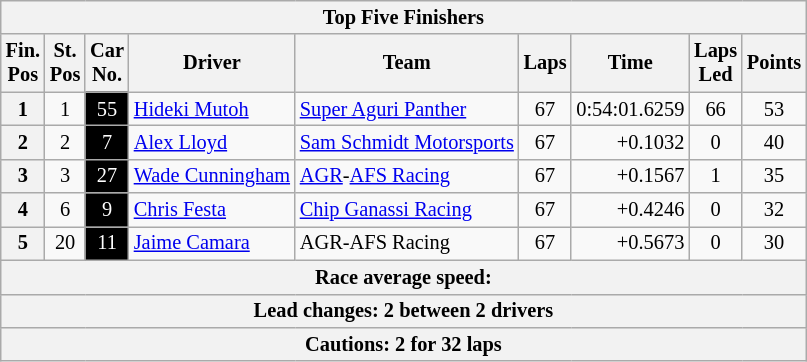<table class="wikitable" style="font-size:85%;">
<tr>
<th colspan=9>Top Five Finishers</th>
</tr>
<tr>
<th>Fin.<br>Pos</th>
<th>St.<br>Pos</th>
<th>Car<br>No.</th>
<th>Driver</th>
<th>Team</th>
<th>Laps</th>
<th>Time</th>
<th>Laps<br>Led</th>
<th>Points</th>
</tr>
<tr>
<th>1</th>
<td align=center>1</td>
<td style="background:#000000; color:white;" align=center>55</td>
<td> <a href='#'>Hideki Mutoh</a></td>
<td><a href='#'>Super Aguri Panther</a></td>
<td align=center>67</td>
<td align=right>0:54:01.6259</td>
<td align=center>66</td>
<td align=center>53</td>
</tr>
<tr>
<th>2</th>
<td align=center>2</td>
<td style="background:#000000; color:white;" align=center>7</td>
<td> <a href='#'>Alex Lloyd</a></td>
<td><a href='#'>Sam Schmidt Motorsports</a></td>
<td align=center>67</td>
<td align=right>+0.1032</td>
<td align=center>0</td>
<td align=center>40</td>
</tr>
<tr>
<th>3</th>
<td align=center>3</td>
<td style="background:#000000; color:white;" align=center>27</td>
<td> <a href='#'>Wade Cunningham</a></td>
<td><a href='#'>AGR</a>-<a href='#'>AFS Racing</a></td>
<td align=center>67</td>
<td align=right>+0.1567</td>
<td align=center>1</td>
<td align=center>35</td>
</tr>
<tr>
<th>4</th>
<td align=center>6</td>
<td style="background:#000000; color:white;" align=center>9</td>
<td> <a href='#'>Chris Festa</a></td>
<td><a href='#'>Chip Ganassi Racing</a></td>
<td align=center>67</td>
<td align=right>+0.4246</td>
<td align=center>0</td>
<td align=center>32</td>
</tr>
<tr>
<th>5</th>
<td align=center>20</td>
<td style="background:#000000; color:white;" align=center>11</td>
<td> <a href='#'>Jaime Camara</a></td>
<td>AGR-AFS Racing</td>
<td align=center>67</td>
<td align=right>+0.5673</td>
<td align=center>0</td>
<td align=center>30</td>
</tr>
<tr>
<th colspan=9>Race average speed: </th>
</tr>
<tr>
<th colspan=9>Lead changes: 2 between 2 drivers</th>
</tr>
<tr>
<th colspan=9>Cautions: 2 for 32 laps</th>
</tr>
</table>
